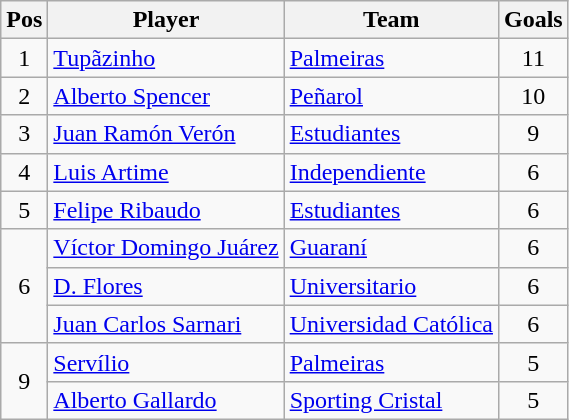<table class="wikitable" style="text-align: left;">
<tr>
<th>Pos</th>
<th>Player</th>
<th>Team</th>
<th>Goals</th>
</tr>
<tr>
<td align=center>1</td>
<td> <a href='#'>Tupãzinho</a></td>
<td> <a href='#'>Palmeiras</a></td>
<td align=center>11</td>
</tr>
<tr>
<td align=center>2</td>
<td> <a href='#'>Alberto Spencer</a></td>
<td> <a href='#'>Peñarol</a></td>
<td align=center>10</td>
</tr>
<tr>
<td align=center>3</td>
<td> <a href='#'>Juan Ramón Verón</a></td>
<td> <a href='#'>Estudiantes</a></td>
<td align=center>9</td>
</tr>
<tr>
<td align=center>4</td>
<td> <a href='#'>Luis Artime</a></td>
<td> <a href='#'>Independiente</a></td>
<td align=center>6</td>
</tr>
<tr>
<td align=center>5</td>
<td> <a href='#'>Felipe Ribaudo</a></td>
<td> <a href='#'>Estudiantes</a></td>
<td align=center>6</td>
</tr>
<tr>
<td align=center rowspan=3>6</td>
<td> <a href='#'>Víctor Domingo Juárez</a></td>
<td> <a href='#'>Guaraní</a></td>
<td align=center>6</td>
</tr>
<tr>
<td> <a href='#'>D. Flores</a></td>
<td> <a href='#'>Universitario</a></td>
<td align=center>6</td>
</tr>
<tr>
<td> <a href='#'>Juan Carlos Sarnari</a></td>
<td> <a href='#'>Universidad Católica</a></td>
<td align=center>6</td>
</tr>
<tr>
<td align=center  rowspan=2>9</td>
<td> <a href='#'>Servílio</a></td>
<td> <a href='#'>Palmeiras</a></td>
<td align=center>5</td>
</tr>
<tr>
<td> <a href='#'>Alberto Gallardo</a></td>
<td> <a href='#'>Sporting Cristal</a></td>
<td align=center>5</td>
</tr>
</table>
